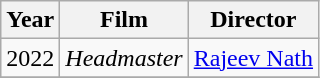<table class="wikitable">
<tr>
<th>Year</th>
<th>Film</th>
<th>Director</th>
</tr>
<tr>
<td>2022</td>
<td><em>Headmaster</em></td>
<td><a href='#'>Rajeev Nath</a></td>
</tr>
<tr>
</tr>
</table>
